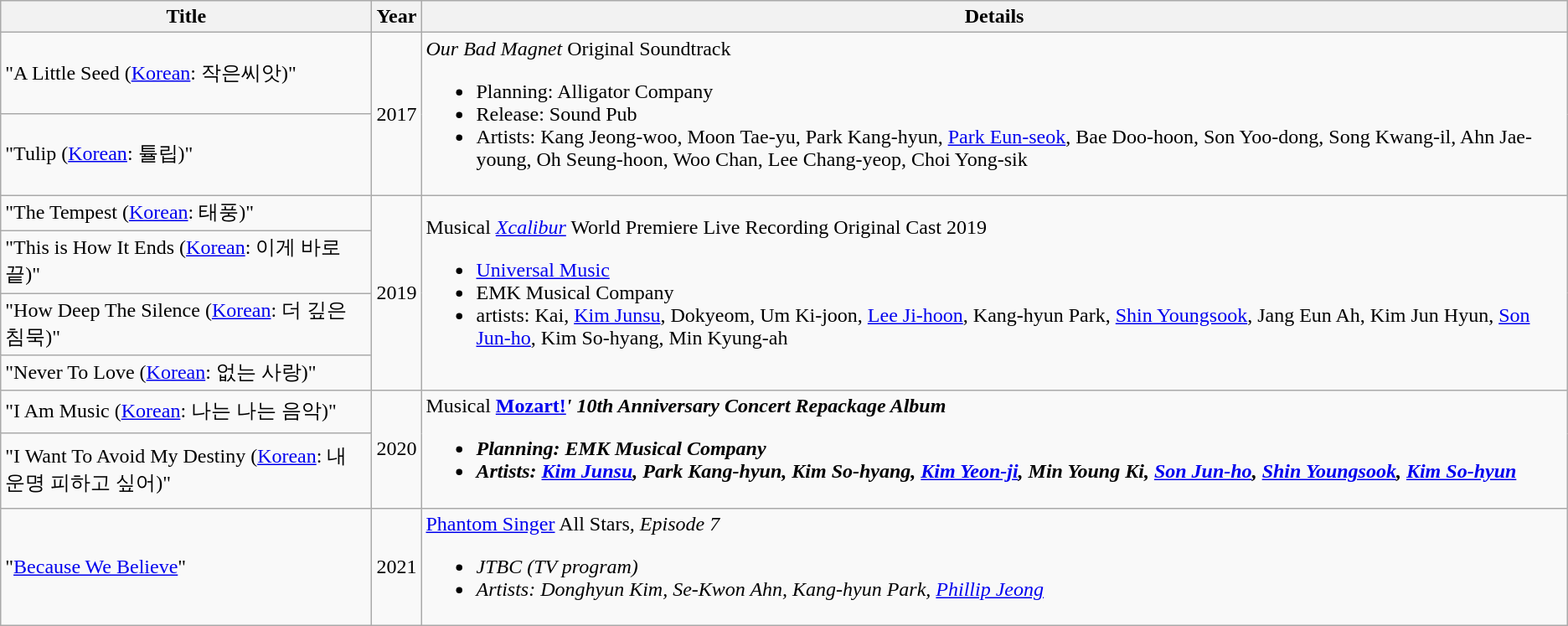<table class="wikitable">
<tr>
<th>Title</th>
<th>Year</th>
<th>Details</th>
</tr>
<tr>
<td>"A Little Seed (<a href='#'>Korean</a>: 작은씨앗)"</td>
<td rowspan="2">2017</td>
<td rowspan="2"><em>Our Bad Magnet</em> Original Soundtrack<br><ul><li>Planning: Alligator Company</li><li>Release: Sound Pub</li><li>Artists: Kang Jeong-woo, Moon Tae-yu, Park Kang-hyun, <a href='#'>Park Eun-seok</a>, Bae Doo-hoon, Son Yoo-dong, Song Kwang-il, Ahn Jae-young, Oh Seung-hoon, Woo Chan, Lee Chang-yeop, Choi Yong-sik</li></ul></td>
</tr>
<tr>
<td>"Tulip (<a href='#'>Korean</a>: 튤립)"</td>
</tr>
<tr>
<td>"The Tempest (<a href='#'>Korean</a>: 태풍)"</td>
<td rowspan="4">2019</td>
<td rowspan="4">Musical <a href='#'><em>Xcalibur</em></a> World Premiere Live Recording Original Cast 2019<br><ul><li><a href='#'>Universal Music</a></li><li>EMK Musical Company</li><li>artists: Kai, <a href='#'>Kim Junsu</a>, Dokyeom, Um Ki-joon, <a href='#'>Lee Ji-hoon</a>, Kang-hyun Park, <a href='#'>Shin Youngsook</a>, Jang Eun Ah, Kim Jun Hyun, <a href='#'>Son Jun-ho</a>, Kim So-hyang, Min Kyung-ah</li></ul></td>
</tr>
<tr>
<td>"This is How It Ends (<a href='#'>Korean</a>: 이게 바로 끝)"</td>
</tr>
<tr>
<td>"How Deep The Silence (<a href='#'>Korean</a>: 더 깊은 침묵)"</td>
</tr>
<tr>
<td>"Never To Love (<a href='#'>Korean</a>: 없는 사랑)"</td>
</tr>
<tr>
<td>"I Am Music (<a href='#'>Korean</a>: 나는 나는 음악)"</td>
<td rowspan="2">2020</td>
<td rowspan="2">Musical <strong><a href='#'>Mozart!</a><em>' 10th Anniversary Concert Repackage Album<br><ul><li>Planning: EMK Musical Company</li><li>Artists: <a href='#'>Kim Junsu</a>, Park Kang-hyun, Kim So-hyang, <a href='#'>Kim Yeon-ji</a>, Min Young Ki, <a href='#'>Son Jun-ho</a>, <a href='#'>Shin Youngsook</a>, <a href='#'>Kim So-hyun</a></li></ul></td>
</tr>
<tr>
<td>"I Want To Avoid My Destiny (<a href='#'>Korean</a>: 내 운명 피하고 싶어)"</td>
</tr>
<tr>
<td>"<a href='#'>Because We Believe</a>"</td>
<td>2021</td>
<td></em><a href='#'>Phantom Singer</a> All Stars<em>, Episode 7<br><ul><li>JTBC (TV program)</li><li>Artists: Donghyun Kim, Se-Kwon Ahn, Kang-hyun Park, <a href='#'>Phillip Jeong</a></li></ul></td>
</tr>
</table>
